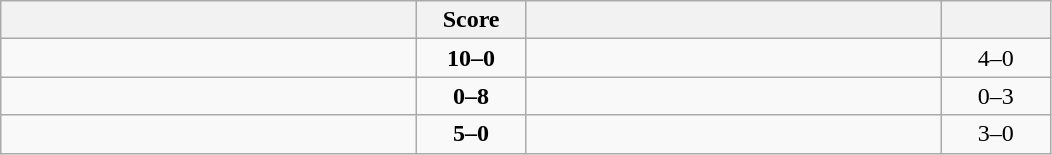<table class="wikitable" style="text-align: center; ">
<tr>
<th align="right" width="270"></th>
<th width="65">Score</th>
<th align="left" width="270"></th>
<th width="65"></th>
</tr>
<tr>
<td align="left"><strong></strong></td>
<td><strong>10–0</strong></td>
<td align="left"></td>
<td>4–0 <strong></strong></td>
</tr>
<tr>
<td align="left"></td>
<td><strong>0–8</strong></td>
<td align="left"><strong></strong></td>
<td>0–3 <strong></strong></td>
</tr>
<tr>
<td align="left"><strong></strong></td>
<td><strong>5–0</strong></td>
<td align="left"></td>
<td>3–0 <strong></strong></td>
</tr>
</table>
